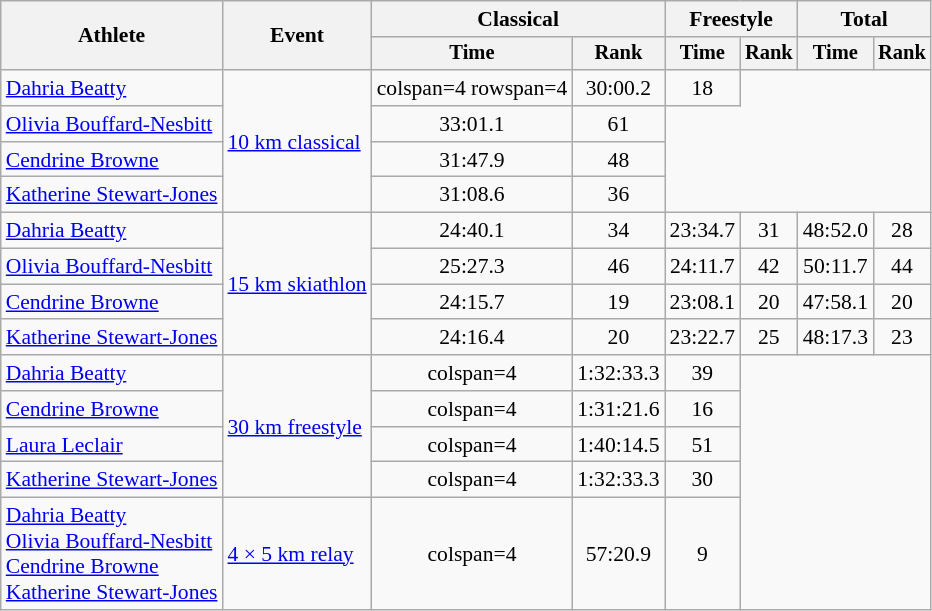<table class=wikitable style=font-size:90%;text-align:center>
<tr>
<th rowspan=2>Athlete</th>
<th rowspan=2>Event</th>
<th colspan=2>Classical</th>
<th colspan=2>Freestyle</th>
<th colspan=2>Total</th>
</tr>
<tr style=font-size:95%>
<th>Time</th>
<th>Rank</th>
<th>Time</th>
<th>Rank</th>
<th>Time</th>
<th>Rank</th>
</tr>
<tr>
<td align=left><a href='#'>Dahria Beatty</a></td>
<td align=left rowspan=4><a href='#'>10 km classical</a></td>
<td>colspan=4 rowspan=4 </td>
<td>30:00.2</td>
<td>18</td>
</tr>
<tr>
<td align=left><a href='#'>Olivia Bouffard-Nesbitt</a></td>
<td>33:01.1</td>
<td>61</td>
</tr>
<tr>
<td align=left><a href='#'>Cendrine Browne</a></td>
<td>31:47.9</td>
<td>48</td>
</tr>
<tr>
<td align=left><a href='#'>Katherine Stewart-Jones</a></td>
<td>31:08.6</td>
<td>36</td>
</tr>
<tr>
<td align=left><a href='#'>Dahria Beatty</a></td>
<td align=left rowspan=4><a href='#'>15 km skiathlon</a></td>
<td>24:40.1</td>
<td>34</td>
<td>23:34.7</td>
<td>31</td>
<td>48:52.0</td>
<td>28</td>
</tr>
<tr>
<td align=left><a href='#'>Olivia Bouffard-Nesbitt</a></td>
<td>25:27.3</td>
<td>46</td>
<td>24:11.7</td>
<td>42</td>
<td>50:11.7</td>
<td>44</td>
</tr>
<tr>
<td align=left><a href='#'>Cendrine Browne</a></td>
<td>24:15.7</td>
<td>19</td>
<td>23:08.1</td>
<td>20</td>
<td>47:58.1</td>
<td>20</td>
</tr>
<tr>
<td align=left><a href='#'>Katherine Stewart-Jones</a></td>
<td>24:16.4</td>
<td>20</td>
<td>23:22.7</td>
<td>25</td>
<td>48:17.3</td>
<td>23</td>
</tr>
<tr>
<td align=left><a href='#'>Dahria Beatty</a></td>
<td align=left rowspan=4><a href='#'>30 km freestyle</a></td>
<td>colspan=4 </td>
<td>1:32:33.3</td>
<td>39</td>
</tr>
<tr>
<td align=left><a href='#'>Cendrine Browne</a></td>
<td>colspan=4 </td>
<td>1:31:21.6</td>
<td>16</td>
</tr>
<tr>
<td align=left><a href='#'>Laura Leclair</a></td>
<td>colspan=4 </td>
<td>1:40:14.5</td>
<td>51</td>
</tr>
<tr>
<td align=left><a href='#'>Katherine Stewart-Jones</a></td>
<td>colspan=4 </td>
<td>1:32:33.3</td>
<td>30</td>
</tr>
<tr>
<td align=left><a href='#'>Dahria Beatty</a><br><a href='#'>Olivia Bouffard-Nesbitt</a><br><a href='#'>Cendrine Browne</a><br><a href='#'>Katherine Stewart-Jones</a></td>
<td align=left><a href='#'>4 × 5 km relay</a></td>
<td>colspan=4 </td>
<td>57:20.9</td>
<td>9</td>
</tr>
</table>
